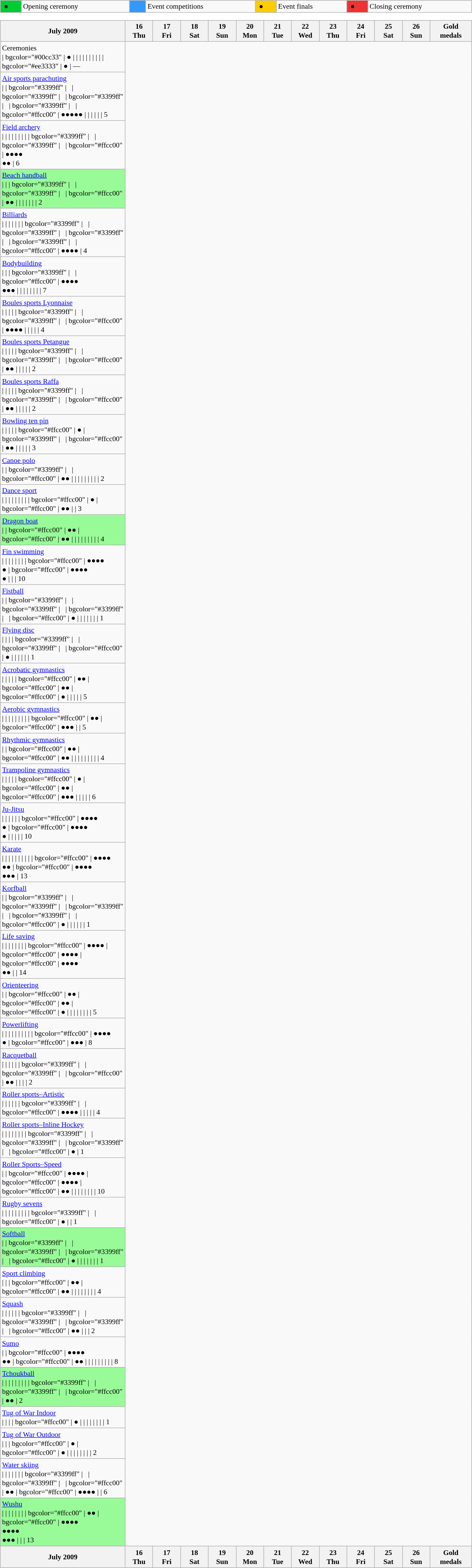<table style="margin:0.5em auto; width:75%">
<tr>
<td><br><table class="wikitable" style="width:100%; font-size:90%;">
<tr>
<td bgcolor="#00cc33"> ● </td>
<td>Opening ceremony</td>
<td bgcolor="#3399ff">   </td>
<td>Event competitions</td>
<td bgcolor="#ffcc00"> ● </td>
<td>Event finals</td>
<td bgcolor="#ee3333"> ● </td>
<td>Closing ceremony</td>
</tr>
</table>
<table class="wikitable" style="width:100%; font-size:90%; line-height:1.25em;text-align:center;">
<tr>
<th width="18%">July 2009</th>
<th width="4%">16<br>Thu</th>
<th width="4%">17<br>Fri</th>
<th width="4%">18<br>Sat</th>
<th width="4%">19<br>Sun</th>
<th width="4%">20<br>Mon</th>
<th width="4%">21<br>Tue</th>
<th width="4%">22<br>Wed</th>
<th width="4%">23<br>Thu</th>
<th width="4%">24<br>Fri</th>
<th width="4%">25<br>Sat</th>
<th width="4%">26<br>Sun</th>
<th width="6%">Gold<br>medals</th>
</tr>
<tr>
<td align="left">Ceremonies<br>| bgcolor="#00cc33" | ●
|
|
|
|
|
|
|
|
|
| bgcolor="#ee3333" | ●
| —</td>
</tr>
<tr>
<td align="left"><a href='#'>Air sports parachuting</a><br>|
| bgcolor="#3399ff" |  
| bgcolor="#3399ff" |  
| bgcolor="#3399ff" |  
| bgcolor="#3399ff" |  
| bgcolor="#ffcc00" | ●●●●●
|
|
|
|
|
| 5</td>
</tr>
<tr>
<td align="left"><a href='#'>Field archery</a><br>|
|
|
|
|
|
|
|
| bgcolor="#3399ff" |  
| bgcolor="#3399ff" |  
| bgcolor="#ffcc00" | ●●●●<br>●●
| 6</td>
</tr>
<tr>
<td align="left" bgcolor=palegreen><a href='#'>Beach handball</a><br>|
|
| bgcolor="#3399ff" |  
| bgcolor="#3399ff" |  
| bgcolor="#ffcc00" | ●●
|
|
|
|
|
|
| 2</td>
</tr>
<tr>
<td align="left"><a href='#'>Billiards</a><br>|
|
|
|
|
|
| bgcolor="#3399ff" |  
| bgcolor="#3399ff" |  
| bgcolor="#3399ff" |  
| bgcolor="#3399ff" |  
| bgcolor="#ffcc00" | ●●●●
| 4</td>
</tr>
<tr>
<td align="left"><a href='#'>Bodybuilding</a><br>|
|
| bgcolor="#3399ff" |  
| bgcolor="#ffcc00" | ●●●●<br>●●●
|
|
|
|
|
|
|
| 7</td>
</tr>
<tr>
<td align="left"><a href='#'>Boules sports Lyonnaise</a><br>|
|
|
|
| bgcolor="#3399ff" |  
| bgcolor="#3399ff" |  
| bgcolor="#ffcc00" | ●●●●
|
|
|
|
| 4</td>
</tr>
<tr>
<td align="left"><a href='#'>Boules sports Petangue</a><br>|
|
|
|
| bgcolor="#3399ff" |  
| bgcolor="#3399ff" |  
| bgcolor="#ffcc00" | ●●
|
|
|
|
| 2</td>
</tr>
<tr>
<td align="left"><a href='#'>Boules sports Raffa</a><br>|
|
|
|
| bgcolor="#3399ff" |  
| bgcolor="#3399ff" |  
| bgcolor="#ffcc00" | ●●
|
|
|
|
| 2</td>
</tr>
<tr>
<td align="left"><a href='#'>Bowling ten pin</a><br>|
|
|
|
| bgcolor="#ffcc00" | ●
| bgcolor="#3399ff" |  
| bgcolor="#ffcc00" | ●●
|
|
|
|
| 3</td>
</tr>
<tr>
<td align="left"><a href='#'>Canoe polo</a><br>|
| bgcolor="#3399ff" |  
| bgcolor="#ffcc00" | ●●
|
|
|
|
|
|
|
|
| 2</td>
</tr>
<tr>
<td align="left"><a href='#'>Dance sport</a><br>|
|
|
|
|
|
|
|
| bgcolor="#ffcc00" | ●
| bgcolor="#ffcc00" | ●●
|
| 3</td>
</tr>
<tr>
<td align="left" bgcolor=palegreen><a href='#'>Dragon boat</a><br>|
| bgcolor="#ffcc00" | ●●
| bgcolor="#ffcc00" | ●●
|
|
|
|
|
|
|
|
| 4</td>
</tr>
<tr>
<td align="left"><a href='#'>Fin swimming</a><br>|
|
|
|
|
|
|
| bgcolor="#ffcc00" | ●●●●<br>●
| bgcolor="#ffcc00" | ●●●●<br>●
|
|
| 10</td>
</tr>
<tr>
<td align="left"><a href='#'>Fistball</a><br>|
| bgcolor="#3399ff" |  
| bgcolor="#3399ff" |  
| bgcolor="#3399ff" |  
| bgcolor="#ffcc00" | ●
|
|
|
|
|
|
| 1</td>
</tr>
<tr>
<td align="left"><a href='#'>Flying disc</a><br>|
|
|
| bgcolor="#3399ff" |  
| bgcolor="#3399ff" |  
| bgcolor="#ffcc00" | ●
|
|
|
|
|
| 1</td>
</tr>
<tr>
<td align="left"><a href='#'>Acrobatic gymnastics</a><br>|
|
|
|
| bgcolor="#ffcc00" | ●●
| bgcolor="#ffcc00" | ●●
| bgcolor="#ffcc00" | ●
|
|
|
|
| 5</td>
</tr>
<tr>
<td align="left"><a href='#'>Aerobic gymnastics</a><br>|
|
|
|
|
|
|
|
| bgcolor="#ffcc00" | ●●
| bgcolor="#ffcc00" | ●●●
|
| 5</td>
</tr>
<tr>
<td align="left"><a href='#'>Rhythmic gymnastics</a><br>|
| bgcolor="#ffcc00" | ●●
| bgcolor="#ffcc00" | ●●
|
|
|
|
|
|
|
|
| 4</td>
</tr>
<tr>
<td align="left"><a href='#'>Trampoline gymnastics</a><br>|
|
|
|
| bgcolor="#ffcc00" | ●
| bgcolor="#ffcc00" | ●●
| bgcolor="#ffcc00" | ●●●
|
|
|
|
| 6</td>
</tr>
<tr>
<td align="left"><a href='#'>Ju-Jitsu</a><br>|
|
|
|
|
| bgcolor="#ffcc00" | ●●●●<br>●
| bgcolor="#ffcc00" | ●●●●<br>●
|
|
|
|
| 10</td>
</tr>
<tr>
<td align="left"><a href='#'>Karate</a><br>|
|
|
|
|
|
|
|
|
| bgcolor="#ffcc00" | ●●●●<br>●●
| bgcolor="#ffcc00" | ●●●●<br>●●●
| 13</td>
</tr>
<tr>
<td align="left"><a href='#'>Korfball</a><br>|
| bgcolor="#3399ff" |  
| bgcolor="#3399ff" |  
| bgcolor="#3399ff" |  
| bgcolor="#3399ff" |  
| bgcolor="#ffcc00" | ●
|
|
|
|
|
| 1</td>
</tr>
<tr>
<td align="left"><a href='#'>Life saving</a><br>|
|
|
|
|
|
|
| bgcolor="#ffcc00" | ●●●●
| bgcolor="#ffcc00" | ●●●●
| bgcolor="#ffcc00" | ●●●●<br>●●
|
| 14</td>
</tr>
<tr>
<td align="left"><a href='#'>Orienteering</a><br>|
| bgcolor="#ffcc00" | ●●
| bgcolor="#ffcc00" | ●●
| bgcolor="#ffcc00" | ●
|
|
|
|
|
|
|
| 5</td>
</tr>
<tr>
<td align="left"><a href='#'>Powerlifting</a><br>|
|
|
|
|
|
|
|
|
| bgcolor="#ffcc00" | ●●●●<br>●
| bgcolor="#ffcc00" | ●●●
| 8</td>
</tr>
<tr>
<td align="left"><a href='#'>Racquetball</a><br>|
|
|
|
|
| bgcolor="#3399ff" |  
| bgcolor="#3399ff" |  
| bgcolor="#ffcc00" | ●●
|
|
|
| 2</td>
</tr>
<tr>
<td align="left"><a href='#'>Roller sports–Artistic</a><br>|
|
|
|
|
| bgcolor="#3399ff" |  
| bgcolor="#ffcc00" | ●●●●
|
|
|
|
| 4</td>
</tr>
<tr>
<td align="left"><a href='#'>Roller sports–Inline Hockey</a><br>|
|
|
|
|
|
|
| bgcolor="#3399ff" |  
| bgcolor="#3399ff" |  
| bgcolor="#3399ff" |  
| bgcolor="#ffcc00" | ●
| 1</td>
</tr>
<tr>
<td align="left"><a href='#'>Roller Sports–Speed</a><br>|
| bgcolor="#ffcc00" | ●●●●
| bgcolor="#ffcc00" | ●●●●
| bgcolor="#ffcc00" | ●●
|
|
|
|
|
|
|
| 10</td>
</tr>
<tr>
<td align="left"><a href='#'>Rugby sevens</a><br>|
|
|
|
|
|
|
|
| bgcolor="#3399ff" |  
| bgcolor="#ffcc00" | ●
|
| 1</td>
</tr>
<tr>
<td align="left" bgcolor=palegreen><a href='#'>Softball</a><br>|
| bgcolor="#3399ff" |  
| bgcolor="#3399ff" |  
| bgcolor="#3399ff" |  
| bgcolor="#ffcc00" | ●
|
|
|
|
|
|
| 1</td>
</tr>
<tr>
<td align="left"><a href='#'>Sport climbing</a><br>|
|
| bgcolor="#ffcc00" | ●●
| bgcolor="#ffcc00" | ●●
|
|
|
|
|
|
|
| 4</td>
</tr>
<tr>
<td align="left"><a href='#'>Squash</a><br>|
|
|
|
|
| bgcolor="#3399ff" |  
| bgcolor="#3399ff" |  
| bgcolor="#3399ff" |  
| bgcolor="#ffcc00" | ●●
|
|
| 2</td>
</tr>
<tr>
<td align="left"><a href='#'>Sumo</a><br>|
| bgcolor="#ffcc00" | ●●●●<br>●●
| bgcolor="#ffcc00" | ●●
|
|
|
|
|
|
|
|
| 8</td>
</tr>
<tr>
<td align="left" bgcolor=palegreen><a href='#'>Tchoukball</a><br>|
|
|
|
|
|
|
|
| bgcolor="#3399ff" |  
| bgcolor="#3399ff" |  
| bgcolor="#ffcc00" | ●●
| 2</td>
</tr>
<tr>
<td align="left"><a href='#'>Tug of War Indoor</a><br>|
|
|
| bgcolor="#ffcc00" | ●
|
|
|
|
|
|
|
| 1</td>
</tr>
<tr>
<td align="left"><a href='#'>Tug of War Outdoor</a><br>|
|
| bgcolor="#ffcc00" | ●
| bgcolor="#ffcc00" | ●
|
|
|
|
|
|
|
| 2</td>
</tr>
<tr>
<td align="left"><a href='#'>Water skiing</a><br>|
|
|
|
|
|
| bgcolor="#3399ff" |  
| bgcolor="#3399ff" |  
| bgcolor="#ffcc00" | ●●
| bgcolor="#ffcc00" | ●●●●
|
| 6</td>
</tr>
<tr>
<td align="left" bgcolor=palegreen><a href='#'>Wushu</a><br>|
|
|
|
|
|
|
| bgcolor="#ffcc00" | ●●
| bgcolor="#ffcc00" | ●●●●<br>●●●●<br>●●●
|
|
| 13</td>
</tr>
<tr>
<th width="18%">July 2009</th>
<th width="4%">16<br>Thu</th>
<th width="4%">17<br>Fri</th>
<th width="4%">18<br>Sat</th>
<th width="4%">19<br>Sun</th>
<th width="4%">20<br>Mon</th>
<th width="4%">21<br>Tue</th>
<th width="4%">22<br>Wed</th>
<th width="4%">23<br>Thu</th>
<th width="4%">24<br>Fri</th>
<th width="4%">25<br>Sat</th>
<th width="4%">26<br>Sun</th>
<th width="6%">Gold<br>medals</th>
</tr>
</table>
</td>
</tr>
</table>
